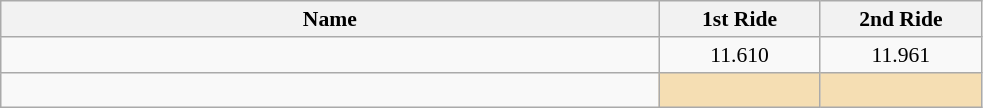<table class="wikitable" style="text-align:center; font-size:90%;">
<tr>
<th style="width:30em">Name</th>
<th style="width:7em">1st Ride</th>
<th style="width:7em">2nd Ride</th>
</tr>
<tr>
<td align=left> </td>
<td>11.610</td>
<td>11.961</td>
</tr>
<tr>
<td align=left> </td>
<td bgcolor=wheat></td>
<td bgcolor=wheat></td>
</tr>
</table>
